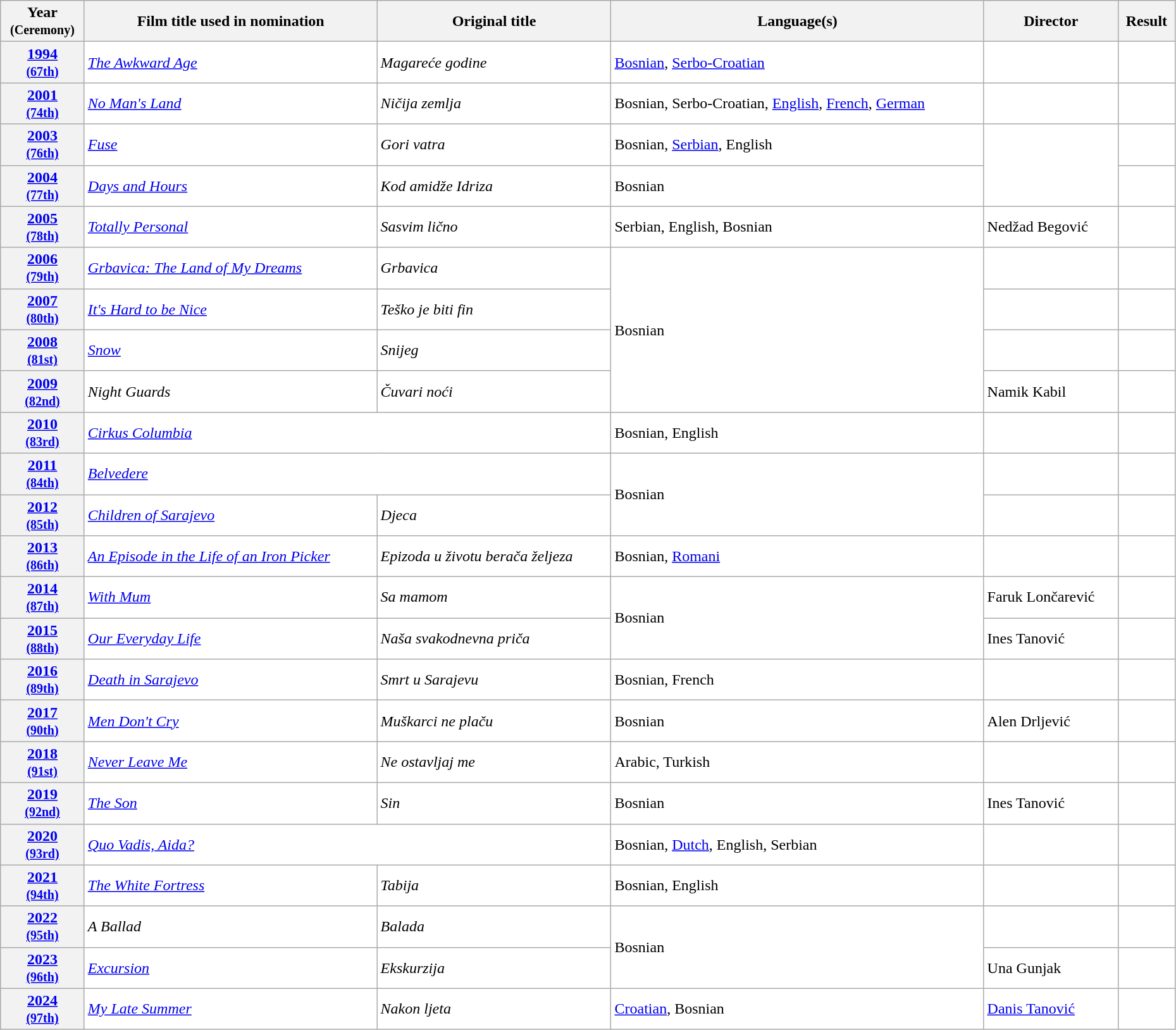<table class="wikitable sortable" width="98%" style="background:#ffffff;">
<tr>
<th>Year<br><small>(Ceremony)</small></th>
<th>Film title used in nomination</th>
<th>Original title</th>
<th>Language(s)</th>
<th>Director</th>
<th>Result</th>
</tr>
<tr>
<th align="center"><a href='#'>1994</a><br><small><a href='#'>(67th)</a></small></th>
<td><em><a href='#'>The Awkward Age</a></em></td>
<td><em>Magareće godine</em></td>
<td><a href='#'>Bosnian</a>, <a href='#'>Serbo-Croatian</a></td>
<td></td>
<td></td>
</tr>
<tr>
<th align="center"><a href='#'>2001</a><br><small><a href='#'>(74th)</a></small></th>
<td><em><a href='#'>No Man's Land</a></em></td>
<td><em>Ničija zemlja</em></td>
<td>Bosnian, Serbo-Croatian, <a href='#'>English</a>, <a href='#'>French</a>, <a href='#'>German</a></td>
<td></td>
<td></td>
</tr>
<tr>
<th align="center"><a href='#'>2003</a><br><small><a href='#'>(76th)</a></small></th>
<td><em><a href='#'>Fuse</a></em></td>
<td><em>Gori vatra</em></td>
<td>Bosnian, <a href='#'>Serbian</a>, English</td>
<td rowspan="2"></td>
<td></td>
</tr>
<tr>
<th align="center"><a href='#'>2004</a><br><small><a href='#'>(77th)</a></small></th>
<td><em><a href='#'>Days and Hours</a></em></td>
<td><em>Kod amidže Idriza</em></td>
<td>Bosnian</td>
<td></td>
</tr>
<tr>
<th align="center"><a href='#'>2005</a><br><small><a href='#'>(78th)</a></small></th>
<td><em><a href='#'>Totally Personal</a></em></td>
<td><em>Sasvim lično</em></td>
<td>Serbian, English, Bosnian</td>
<td>Nedžad Begović</td>
<td></td>
</tr>
<tr>
<th align="center"><a href='#'>2006</a><br><small><a href='#'>(79th)</a></small></th>
<td><em><a href='#'>Grbavica: The Land of My Dreams</a></em></td>
<td><em>Grbavica</em></td>
<td rowspan="4">Bosnian</td>
<td></td>
<td></td>
</tr>
<tr>
<th align="center"><a href='#'>2007</a><br><small><a href='#'>(80th)</a></small></th>
<td><em><a href='#'>It's Hard to be Nice</a></em></td>
<td><em>Teško je biti fin</em></td>
<td></td>
<td></td>
</tr>
<tr>
<th align="center"><a href='#'>2008</a><br><small><a href='#'>(81st)</a></small></th>
<td><em><a href='#'>Snow</a></em></td>
<td><em>Snijeg</em></td>
<td></td>
<td></td>
</tr>
<tr>
<th align="center"><a href='#'>2009</a><br><small><a href='#'>(82nd)</a></small></th>
<td><em>Night Guards</em></td>
<td><em>Čuvari noći</em></td>
<td>Namik Kabil</td>
<td></td>
</tr>
<tr>
<th align="center"><a href='#'>2010</a><br><small><a href='#'>(83rd)</a></small></th>
<td colspan="2"><em><a href='#'>Cirkus Columbia</a></em></td>
<td>Bosnian, English</td>
<td></td>
<td></td>
</tr>
<tr>
<th align="center"><a href='#'>2011</a><br><small><a href='#'>(84th)</a></small></th>
<td colspan="2"><em><a href='#'>Belvedere</a></em></td>
<td rowspan="2">Bosnian</td>
<td></td>
<td></td>
</tr>
<tr>
<th align="center"><a href='#'>2012</a><br><small><a href='#'>(85th)</a></small></th>
<td><em><a href='#'>Children of Sarajevo</a></em></td>
<td><em>Djeca</em></td>
<td></td>
<td></td>
</tr>
<tr>
<th align="center"><a href='#'>2013</a><br><small><a href='#'>(86th)</a></small></th>
<td><em><a href='#'>An Episode in the Life of an Iron Picker</a></em></td>
<td><em>Epizoda u životu berača željeza</em></td>
<td>Bosnian, <a href='#'>Romani</a></td>
<td></td>
<td></td>
</tr>
<tr>
<th align="center"><a href='#'>2014</a><br><small><a href='#'>(87th)</a></small></th>
<td><em><a href='#'>With Mum</a></em></td>
<td><em>Sa mamom</em></td>
<td rowspan="2">Bosnian</td>
<td>Faruk Lončarević</td>
<td></td>
</tr>
<tr>
<th align="center"><a href='#'>2015</a><br><small><a href='#'>(88th)</a></small></th>
<td><em><a href='#'>Our Everyday Life</a></em></td>
<td><em>Naša svakodnevna priča</em></td>
<td>Ines Tanović</td>
<td></td>
</tr>
<tr>
<th align="center"><a href='#'>2016</a><br><small><a href='#'>(89th)</a></small></th>
<td><em><a href='#'>Death in Sarajevo</a></em></td>
<td><em>Smrt u Sarajevu</em></td>
<td>Bosnian, French</td>
<td></td>
<td></td>
</tr>
<tr>
<th align="center"><a href='#'>2017</a><br><small><a href='#'>(90th)</a></small></th>
<td><em><a href='#'>Men Don't Cry</a></em></td>
<td><em>Muškarci ne plaču</em></td>
<td>Bosnian</td>
<td>Alen Drljević</td>
<td></td>
</tr>
<tr>
<th align="center"><a href='#'>2018</a><br><small><a href='#'>(91st)</a></small></th>
<td><em><a href='#'>Never Leave Me</a></em></td>
<td><em>Ne ostavljaj me</em></td>
<td>Arabic, Turkish</td>
<td></td>
<td></td>
</tr>
<tr>
<th align="center"><a href='#'>2019</a><br><small><a href='#'>(92nd)</a></small></th>
<td><em><a href='#'>The Son</a></em></td>
<td><em>Sin</em></td>
<td>Bosnian</td>
<td>Ines Tanović</td>
<td></td>
</tr>
<tr>
<th align="center"><a href='#'>2020</a><br><small><a href='#'>(93rd)</a></small></th>
<td colspan="2"><em><a href='#'>Quo Vadis, Aida?</a></em></td>
<td>Bosnian, <a href='#'>Dutch</a>, English, Serbian</td>
<td></td>
<td></td>
</tr>
<tr>
<th align="center"><a href='#'>2021</a><br><small><a href='#'>(94th)</a></small></th>
<td><em><a href='#'>The White Fortress</a></em></td>
<td><em>Tabija</em></td>
<td>Bosnian, English</td>
<td></td>
<td></td>
</tr>
<tr>
<th align="center"><a href='#'>2022</a><br><small><a href='#'>(95th)</a></small></th>
<td><em>A Ballad</em></td>
<td><em>Balada</em></td>
<td rowspan="2">Bosnian</td>
<td></td>
<td></td>
</tr>
<tr>
<th align="center"><a href='#'>2023</a><br><small><a href='#'>(96th)</a></small></th>
<td><em><a href='#'>Excursion</a></em></td>
<td><em>Ekskurzija</em></td>
<td>Una Gunjak</td>
<td></td>
</tr>
<tr>
<th><a href='#'>2024</a><br><small><a href='#'>(97th)</a></small></th>
<td><em><a href='#'>My Late Summer</a></em></td>
<td><em>Nakon ljeta</em></td>
<td><a href='#'>Croatian</a>, Bosnian</td>
<td><a href='#'>Danis Tanović</a></td>
<td></td>
</tr>
</table>
